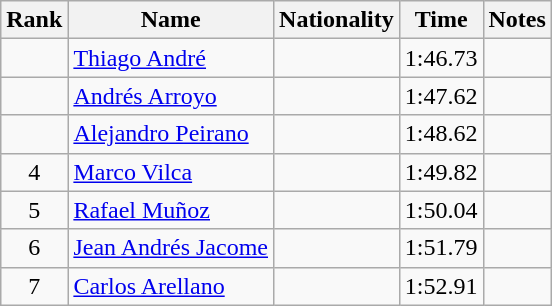<table class="wikitable sortable" style="text-align:center">
<tr>
<th>Rank</th>
<th>Name</th>
<th>Nationality</th>
<th>Time</th>
<th>Notes</th>
</tr>
<tr>
<td></td>
<td align=left><a href='#'>Thiago André</a></td>
<td align=left></td>
<td>1:46.73</td>
<td></td>
</tr>
<tr>
<td></td>
<td align=left><a href='#'>Andrés Arroyo</a></td>
<td align=left></td>
<td>1:47.62</td>
<td></td>
</tr>
<tr>
<td></td>
<td align=left><a href='#'>Alejandro Peirano</a></td>
<td align=left></td>
<td>1:48.62</td>
<td></td>
</tr>
<tr>
<td>4</td>
<td align=left><a href='#'>Marco Vilca</a></td>
<td align=left></td>
<td>1:49.82</td>
<td></td>
</tr>
<tr>
<td>5</td>
<td align=left><a href='#'>Rafael Muñoz</a></td>
<td align=left></td>
<td>1:50.04</td>
<td></td>
</tr>
<tr>
<td>6</td>
<td align=left><a href='#'>Jean Andrés Jacome</a></td>
<td align=left></td>
<td>1:51.79</td>
<td></td>
</tr>
<tr>
<td>7</td>
<td align=left><a href='#'>Carlos Arellano</a></td>
<td align=left></td>
<td>1:52.91</td>
<td></td>
</tr>
</table>
